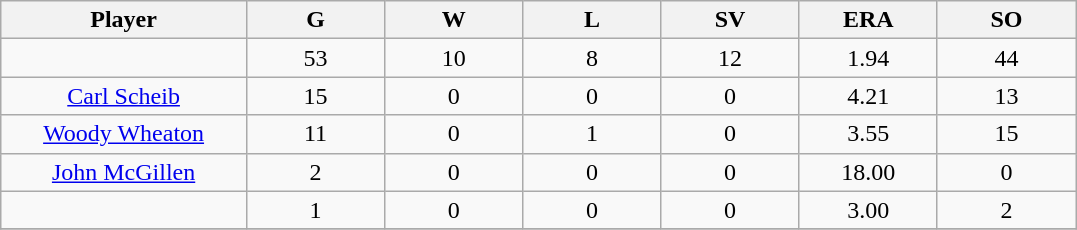<table class="wikitable sortable">
<tr>
<th bgcolor="#DDDDFF" width="16%">Player</th>
<th bgcolor="#DDDDFF" width="9%">G</th>
<th bgcolor="#DDDDFF" width="9%">W</th>
<th bgcolor="#DDDDFF" width="9%">L</th>
<th bgcolor="#DDDDFF" width="9%">SV</th>
<th bgcolor="#DDDDFF" width="9%">ERA</th>
<th bgcolor="#DDDDFF" width="9%">SO</th>
</tr>
<tr align="center">
<td></td>
<td>53</td>
<td>10</td>
<td>8</td>
<td>12</td>
<td>1.94</td>
<td>44</td>
</tr>
<tr align="center">
<td><a href='#'>Carl Scheib</a></td>
<td>15</td>
<td>0</td>
<td>0</td>
<td>0</td>
<td>4.21</td>
<td>13</td>
</tr>
<tr align=center>
<td><a href='#'>Woody Wheaton</a></td>
<td>11</td>
<td>0</td>
<td>1</td>
<td>0</td>
<td>3.55</td>
<td>15</td>
</tr>
<tr align=center>
<td><a href='#'>John McGillen</a></td>
<td>2</td>
<td>0</td>
<td>0</td>
<td>0</td>
<td>18.00</td>
<td>0</td>
</tr>
<tr align=center>
<td></td>
<td>1</td>
<td>0</td>
<td>0</td>
<td>0</td>
<td>3.00</td>
<td>2</td>
</tr>
<tr align="center">
</tr>
</table>
